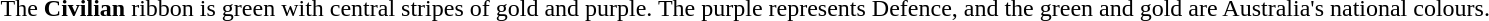<table>
<tr valign=top>
<td></td>
<td>The <strong>Civilian</strong> ribbon is green with central stripes of gold and purple. The purple represents Defence, and the green and gold are Australia's national colours.</td>
</tr>
</table>
